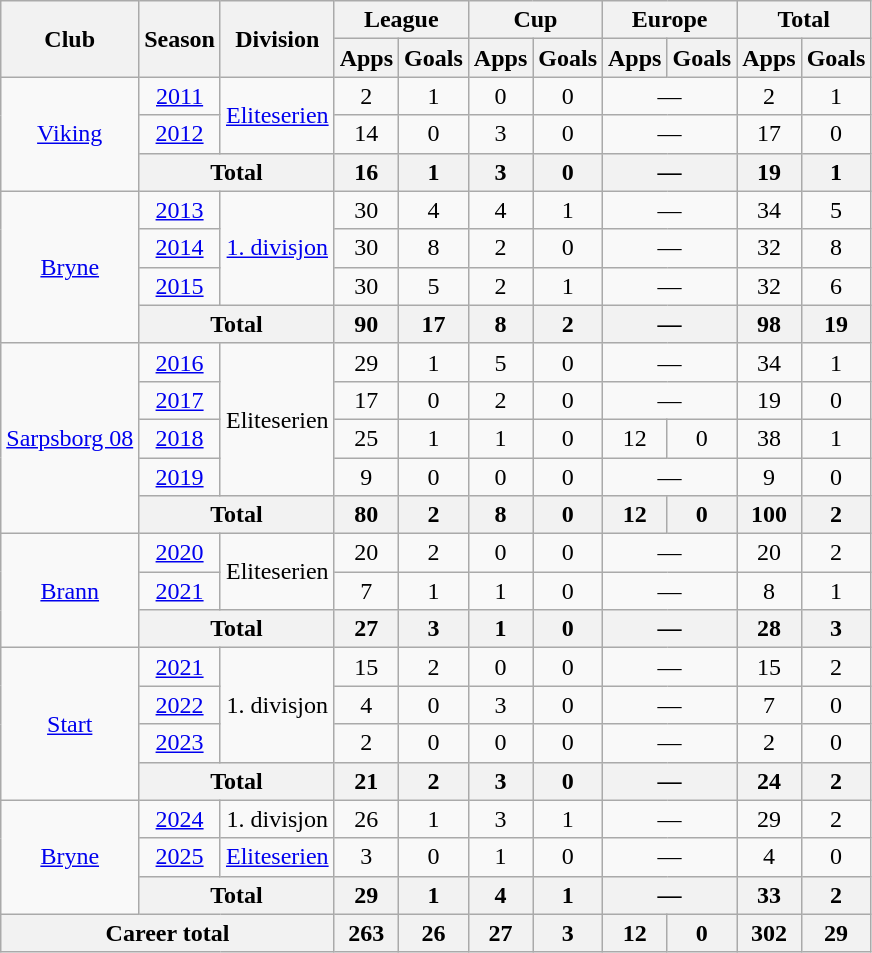<table class="wikitable" style="text-align: center;">
<tr>
<th rowspan="2">Club</th>
<th rowspan="2">Season</th>
<th rowspan="2">Division</th>
<th colspan="2">League</th>
<th colspan="2">Cup</th>
<th colspan="2">Europe</th>
<th colspan="2">Total</th>
</tr>
<tr>
<th>Apps</th>
<th>Goals</th>
<th>Apps</th>
<th>Goals</th>
<th>Apps</th>
<th>Goals</th>
<th>Apps</th>
<th>Goals</th>
</tr>
<tr>
<td rowspan="3"><a href='#'>Viking</a></td>
<td><a href='#'>2011</a></td>
<td rowspan="2"><a href='#'>Eliteserien</a></td>
<td>2</td>
<td>1</td>
<td>0</td>
<td>0</td>
<td colspan="2">—</td>
<td>2</td>
<td>1</td>
</tr>
<tr>
<td><a href='#'>2012</a></td>
<td>14</td>
<td>0</td>
<td>3</td>
<td>0</td>
<td colspan="2">—</td>
<td>17</td>
<td>0</td>
</tr>
<tr>
<th colspan="2">Total</th>
<th>16</th>
<th>1</th>
<th>3</th>
<th>0</th>
<th colspan="2">—</th>
<th>19</th>
<th>1</th>
</tr>
<tr>
<td rowspan="4"><a href='#'>Bryne</a></td>
<td><a href='#'>2013</a></td>
<td rowspan="3"><a href='#'>1. divisjon</a></td>
<td>30</td>
<td>4</td>
<td>4</td>
<td>1</td>
<td colspan="2">—</td>
<td>34</td>
<td>5</td>
</tr>
<tr>
<td><a href='#'>2014</a></td>
<td>30</td>
<td>8</td>
<td>2</td>
<td>0</td>
<td colspan="2">—</td>
<td>32</td>
<td>8</td>
</tr>
<tr>
<td><a href='#'>2015</a></td>
<td>30</td>
<td>5</td>
<td>2</td>
<td>1</td>
<td colspan="2">—</td>
<td>32</td>
<td>6</td>
</tr>
<tr>
<th colspan="2">Total</th>
<th>90</th>
<th>17</th>
<th>8</th>
<th>2</th>
<th colspan="2">—</th>
<th>98</th>
<th>19</th>
</tr>
<tr>
<td rowspan="5"><a href='#'>Sarpsborg 08</a></td>
<td><a href='#'>2016</a></td>
<td rowspan="4">Eliteserien</td>
<td>29</td>
<td>1</td>
<td>5</td>
<td>0</td>
<td colspan="2">—</td>
<td>34</td>
<td>1</td>
</tr>
<tr>
<td><a href='#'>2017</a></td>
<td>17</td>
<td>0</td>
<td>2</td>
<td>0</td>
<td colspan="2">—</td>
<td>19</td>
<td>0</td>
</tr>
<tr>
<td><a href='#'>2018</a></td>
<td>25</td>
<td>1</td>
<td>1</td>
<td>0</td>
<td>12</td>
<td>0</td>
<td>38</td>
<td>1</td>
</tr>
<tr>
<td><a href='#'>2019</a></td>
<td>9</td>
<td>0</td>
<td>0</td>
<td>0</td>
<td colspan="2">—</td>
<td>9</td>
<td>0</td>
</tr>
<tr>
<th colspan="2">Total</th>
<th>80</th>
<th>2</th>
<th>8</th>
<th>0</th>
<th>12</th>
<th>0</th>
<th>100</th>
<th>2</th>
</tr>
<tr>
<td rowspan="3"><a href='#'>Brann</a></td>
<td><a href='#'>2020</a></td>
<td rowspan="2">Eliteserien</td>
<td>20</td>
<td>2</td>
<td>0</td>
<td>0</td>
<td colspan="2">—</td>
<td>20</td>
<td>2</td>
</tr>
<tr>
<td><a href='#'>2021</a></td>
<td>7</td>
<td>1</td>
<td>1</td>
<td>0</td>
<td colspan="2">—</td>
<td>8</td>
<td>1</td>
</tr>
<tr>
<th colspan="2">Total</th>
<th>27</th>
<th>3</th>
<th>1</th>
<th>0</th>
<th colspan="2">—</th>
<th>28</th>
<th>3</th>
</tr>
<tr>
<td rowspan="4"><a href='#'>Start</a></td>
<td><a href='#'>2021</a></td>
<td rowspan="3">1. divisjon</td>
<td>15</td>
<td>2</td>
<td>0</td>
<td>0</td>
<td colspan="2">—</td>
<td>15</td>
<td>2</td>
</tr>
<tr>
<td><a href='#'>2022</a></td>
<td>4</td>
<td>0</td>
<td>3</td>
<td>0</td>
<td colspan="2">—</td>
<td>7</td>
<td>0</td>
</tr>
<tr>
<td><a href='#'>2023</a></td>
<td>2</td>
<td>0</td>
<td>0</td>
<td>0</td>
<td colspan="2">—</td>
<td>2</td>
<td>0</td>
</tr>
<tr>
<th colspan="2">Total</th>
<th>21</th>
<th>2</th>
<th>3</th>
<th>0</th>
<th colspan="2">—</th>
<th>24</th>
<th>2</th>
</tr>
<tr>
<td rowspan="3"><a href='#'>Bryne</a></td>
<td><a href='#'>2024</a></td>
<td rowspan="1">1. divisjon</td>
<td>26</td>
<td>1</td>
<td>3</td>
<td>1</td>
<td colspan="2">—</td>
<td>29</td>
<td>2</td>
</tr>
<tr>
<td><a href='#'>2025</a></td>
<td rowspan="1"><a href='#'>Eliteserien</a></td>
<td>3</td>
<td>0</td>
<td>1</td>
<td>0</td>
<td colspan="2">—</td>
<td>4</td>
<td>0</td>
</tr>
<tr>
<th colspan="2">Total</th>
<th>29</th>
<th>1</th>
<th>4</th>
<th>1</th>
<th colspan="2">—</th>
<th>33</th>
<th>2</th>
</tr>
<tr>
<th colspan="3">Career total</th>
<th>263</th>
<th>26</th>
<th>27</th>
<th>3</th>
<th>12</th>
<th>0</th>
<th>302</th>
<th>29</th>
</tr>
</table>
